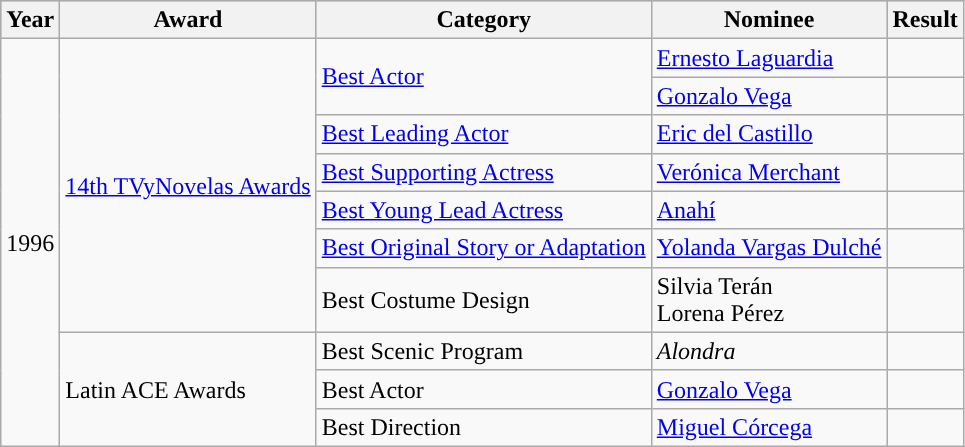<table class="wikitable">
<tr style="background:#b0c4de;">
<th>Year</th>
<th>Award</th>
<th>Category</th>
<th>Nominee</th>
<th>Result</th>
</tr>
<tr>
<td rowspan=10>1996</td>
<td rowspan=7><a href='#'>14th TVyNovelas Awards</a></td>
<td rowspan=2><a href='#'>Best Actor</a></td>
<td><a href='#'>Ernesto Laguardia</a></td>
<td></td>
</tr>
<tr>
<td><a href='#'>Gonzalo Vega</a></td>
<td></td>
</tr>
<tr>
<td><a href='#'>Best Leading Actor</a></td>
<td><a href='#'>Eric del Castillo</a></td>
<td></td>
</tr>
<tr>
<td><a href='#'>Best Supporting Actress</a></td>
<td><a href='#'>Verónica Merchant</a></td>
<td></td>
</tr>
<tr>
<td><a href='#'>Best Young Lead Actress</a></td>
<td><a href='#'>Anahí</a></td>
<td></td>
</tr>
<tr>
<td><a href='#'>Best Original Story or Adaptation</a></td>
<td><a href='#'>Yolanda Vargas Dulché</a></td>
<td></td>
</tr>
<tr>
<td>Best Costume Design</td>
<td>Silvia Terán <br> Lorena Pérez</td>
<td></td>
</tr>
<tr>
<td rowspan=3>Latin ACE Awards</td>
<td>Best Scenic Program</td>
<td><em>Alondra</em></td>
<td></td>
</tr>
<tr>
<td>Best Actor</td>
<td><a href='#'>Gonzalo Vega</a></td>
<td></td>
</tr>
<tr>
<td>Best Direction</td>
<td><a href='#'>Miguel Córcega</a></td>
<td></td>
</tr>
</table>
